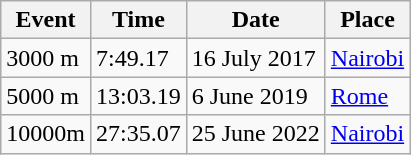<table class="wikitable">
<tr>
<th>Event</th>
<th>Time</th>
<th>Date</th>
<th>Place</th>
</tr>
<tr>
<td>3000 m</td>
<td>7:49.17</td>
<td>16 July 2017</td>
<td><a href='#'>Nairobi</a></td>
</tr>
<tr>
<td>5000 m</td>
<td>13:03.19</td>
<td>6 June 2019</td>
<td><a href='#'>Rome</a></td>
</tr>
<tr>
<td>10000m</td>
<td>27:35.07</td>
<td>25 June 2022</td>
<td><a href='#'>Nairobi</a></td>
</tr>
</table>
